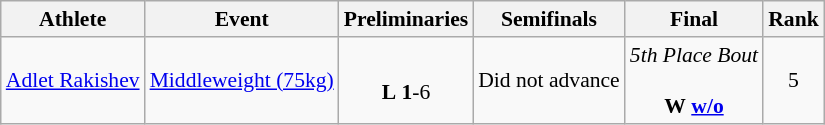<table class="wikitable" border="1" style="font-size:90%">
<tr>
<th>Athlete</th>
<th>Event</th>
<th>Preliminaries</th>
<th>Semifinals</th>
<th>Final</th>
<th>Rank</th>
</tr>
<tr>
<td><a href='#'>Adlet Rakishev</a></td>
<td><a href='#'>Middleweight (75kg)</a></td>
<td align=center> <br> <strong>L</strong> <strong>1</strong>-6</td>
<td align=center>Did not advance</td>
<td align=center><em>5th Place Bout</em><br> <br> <strong>W</strong> <strong><a href='#'>w/o</a></strong></td>
<td align=center>5</td>
</tr>
</table>
